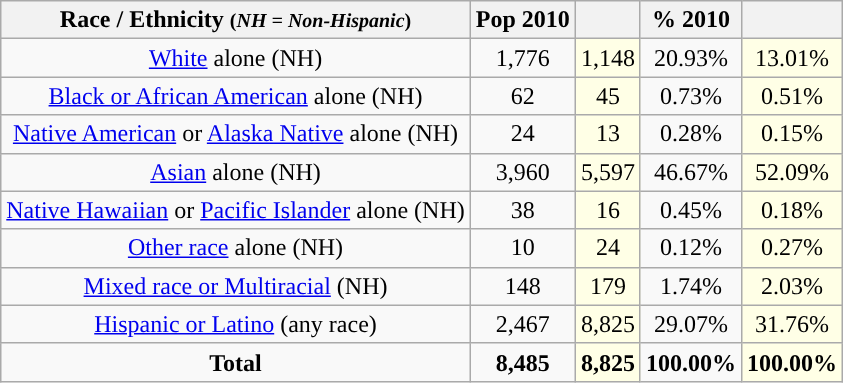<table class="wikitable" style="text-align:center;">
<tr>
<th>Race / Ethnicity <small>(<em>NH = Non-Hispanic</em>)</small></th>
<th>Pop 2010</th>
<th></th>
<th>% 2010</th>
<th></th>
</tr>
<tr>
<td><a href='#'>White</a> alone (NH)</td>
<td>1,776</td>
<td style='background: #ffffe6;'>1,148</td>
<td>20.93%</td>
<td style='background: #ffffe6;'>13.01%</td>
</tr>
<tr>
<td><a href='#'>Black or African American</a> alone (NH)</td>
<td>62</td>
<td style='background: #ffffe6;'>45</td>
<td>0.73%</td>
<td style='background: #ffffe6;'>0.51%</td>
</tr>
<tr>
<td><a href='#'>Native American</a> or <a href='#'>Alaska Native</a> alone (NH)</td>
<td>24</td>
<td style='background: #ffffe6;'>13</td>
<td>0.28%</td>
<td style='background: #ffffe6;'>0.15%</td>
</tr>
<tr>
<td><a href='#'>Asian</a> alone (NH)</td>
<td>3,960</td>
<td style='background: #ffffe6;'>5,597</td>
<td>46.67%</td>
<td style='background: #ffffe6;'>52.09%</td>
</tr>
<tr>
<td><a href='#'>Native Hawaiian</a> or <a href='#'>Pacific Islander</a> alone (NH)</td>
<td>38</td>
<td style='background: #ffffe6;'>16</td>
<td>0.45%</td>
<td style='background: #ffffe6;'>0.18%</td>
</tr>
<tr>
<td><a href='#'>Other race</a> alone (NH)</td>
<td>10</td>
<td style='background: #ffffe6;'>24</td>
<td>0.12%</td>
<td style='background: #ffffe6;'>0.27%</td>
</tr>
<tr>
<td><a href='#'>Mixed race or Multiracial</a> (NH)</td>
<td>148</td>
<td style='background: #ffffe6;'>179</td>
<td>1.74%</td>
<td style='background: #ffffe6;'>2.03%</td>
</tr>
<tr>
<td><a href='#'>Hispanic or Latino</a> (any race)</td>
<td>2,467</td>
<td style='background: #ffffe6;'>8,825</td>
<td>29.07%</td>
<td style='background: #ffffe6;'>31.76%</td>
</tr>
<tr>
<td><strong>Total</strong></td>
<td><strong>8,485</strong></td>
<td style='background: #ffffe6;'><strong>8,825</strong></td>
<td><strong>100.00%</strong></td>
<td style='background: #ffffe6;'><strong>100.00%</strong></td>
</tr>
</table>
